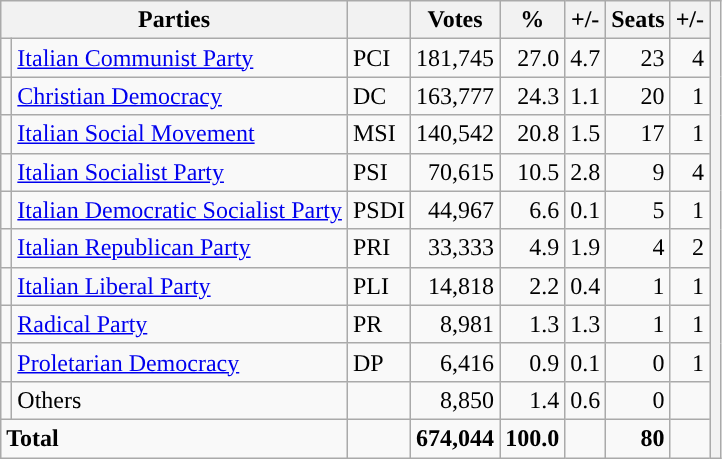<table class="wikitable">
<tr>
<th colspan="2">Parties</th>
<th></th>
<th>Votes</th>
<th>%</th>
<th>+/-</th>
<th>Seats</th>
<th>+/-</th>
<th rowspan="12"></th>
</tr>
<tr>
<td style="background-color:"></td>
<td><a href='#'>Italian Communist Party</a></td>
<td>PCI</td>
<td align=right>181,745</td>
<td align=right>27.0</td>
<td align=right> 4.7</td>
<td align=right>23</td>
<td align=right> 4</td>
</tr>
<tr>
<td style="background-color:"></td>
<td><a href='#'>Christian Democracy</a></td>
<td>DC</td>
<td align=right>163,777</td>
<td align=right>24.3</td>
<td align=right> 1.1</td>
<td align=right>20</td>
<td align=right> 1</td>
</tr>
<tr>
<td style="background-color:"></td>
<td><a href='#'>Italian Social Movement</a></td>
<td>MSI</td>
<td align=right>140,542</td>
<td align=right>20.8</td>
<td align=right> 1.5</td>
<td align=right>17</td>
<td align=right> 1</td>
</tr>
<tr>
<td style="background-color:"></td>
<td><a href='#'>Italian Socialist Party</a></td>
<td>PSI</td>
<td align=right>70,615</td>
<td align=right>10.5</td>
<td align=right> 2.8</td>
<td align=right>9</td>
<td align=right> 4</td>
</tr>
<tr>
<td style="background-color:"></td>
<td><a href='#'>Italian Democratic Socialist Party</a></td>
<td>PSDI</td>
<td align=right>44,967</td>
<td align=right>6.6</td>
<td align=right> 0.1</td>
<td align=right>5</td>
<td align=right> 1</td>
</tr>
<tr>
<td style="background-color:"></td>
<td><a href='#'>Italian Republican Party</a></td>
<td>PRI</td>
<td align=right>33,333</td>
<td align=right>4.9</td>
<td align=right> 1.9</td>
<td align=right>4</td>
<td align=right> 2</td>
</tr>
<tr>
<td style="background-color:"></td>
<td><a href='#'>Italian Liberal Party</a></td>
<td>PLI</td>
<td align=right>14,818</td>
<td align=right>2.2</td>
<td align=right> 0.4</td>
<td align=right>1</td>
<td align=right> 1</td>
</tr>
<tr>
<td style="background-color:"></td>
<td><a href='#'>Radical Party</a></td>
<td>PR</td>
<td align=right>8,981</td>
<td align=right>1.3</td>
<td align=right> 1.3</td>
<td align=right>1</td>
<td align=right> 1</td>
</tr>
<tr>
<td style="background-color:"></td>
<td><a href='#'>Proletarian Democracy</a></td>
<td>DP</td>
<td align=right>6,416</td>
<td align=right>0.9</td>
<td align=right> 0.1</td>
<td align=right>0</td>
<td align=right> 1</td>
</tr>
<tr>
<td style="background-color:"></td>
<td>Others</td>
<td></td>
<td align=right>8,850</td>
<td align=right>1.4</td>
<td align=right> 0.6</td>
<td align=right>0</td>
<td align=right></td>
</tr>
<tr>
<td colspan="2"><strong>Total</strong></td>
<td></td>
<td align=right><strong>674,044</strong></td>
<td align=right><strong>100.0</strong></td>
<td align=right></td>
<td align=right><strong>80</strong></td>
<td align=right></td>
</tr>
</table>
